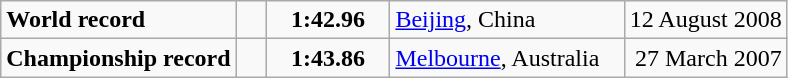<table class="wikitable">
<tr>
<td><strong>World record</strong></td>
<td style="padding-right:1em"></td>
<td style="text-align:center;padding-left:1em; padding-right:1em;"><strong>1:42.96</strong></td>
<td style="padding-right:1em"><a href='#'>Beijing</a>, China</td>
<td align=right>12 August 2008</td>
</tr>
<tr>
<td><strong>Championship record</strong></td>
<td style="padding-right:1em"></td>
<td style="text-align:center;padding-left:1em; padding-right:1em;"><strong>1:43.86</strong></td>
<td style="padding-right:1em"><a href='#'>Melbourne</a>, Australia</td>
<td align=right>27 March 2007</td>
</tr>
</table>
